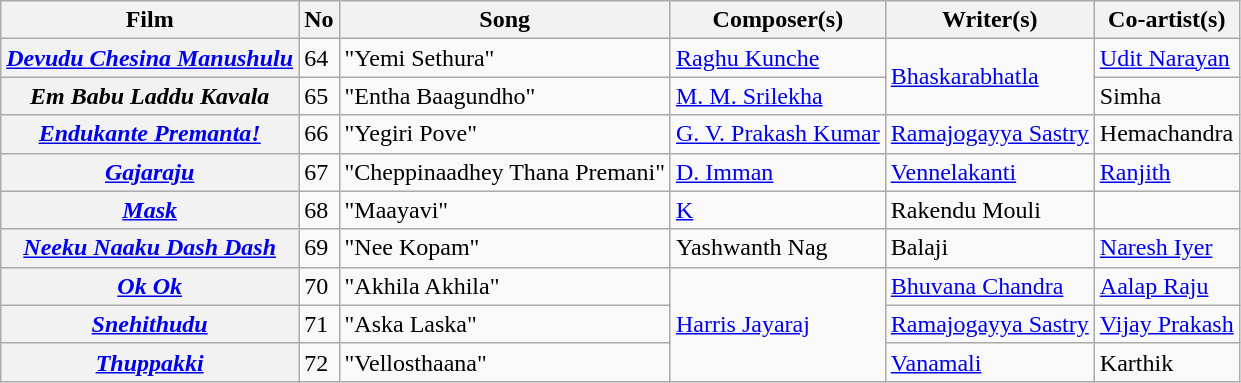<table class="wikitable sortable plainrowheaders">
<tr>
<th>Film</th>
<th>No</th>
<th>Song</th>
<th>Composer(s)</th>
<th>Writer(s)</th>
<th>Co-artist(s)</th>
</tr>
<tr>
<th><a href='#'><em>Devudu Chesina Manushulu</em></a></th>
<td>64</td>
<td>"Yemi Sethura"</td>
<td><a href='#'>Raghu Kunche</a></td>
<td rowspan="2"><a href='#'>Bhaskarabhatla</a></td>
<td><a href='#'>Udit Narayan</a></td>
</tr>
<tr>
<th><em>Em Babu Laddu Kavala</em></th>
<td>65</td>
<td>"Entha Baagundho"</td>
<td><a href='#'>M. M. Srilekha</a></td>
<td>Simha</td>
</tr>
<tr>
<th><a href='#'><em>Endukante Premanta!</em></a></th>
<td>66</td>
<td>"Yegiri Pove"</td>
<td><a href='#'>G. V. Prakash Kumar</a></td>
<td><a href='#'>Ramajogayya Sastry</a></td>
<td>Hemachandra</td>
</tr>
<tr>
<th><a href='#'><em>Gajaraju</em></a></th>
<td>67</td>
<td>"Cheppinaadhey Thana Premani"</td>
<td><a href='#'>D. Imman</a></td>
<td><a href='#'>Vennelakanti</a></td>
<td><a href='#'>Ranjith</a></td>
</tr>
<tr>
<th><em><a href='#'>Mask</a></em></th>
<td>68</td>
<td>"Maayavi"</td>
<td><a href='#'>K</a></td>
<td>Rakendu Mouli</td>
<td></td>
</tr>
<tr>
<th><em><a href='#'>Neeku Naaku Dash Dash</a></em></th>
<td>69</td>
<td>"Nee Kopam"</td>
<td>Yashwanth Nag</td>
<td>Balaji</td>
<td><a href='#'>Naresh Iyer</a></td>
</tr>
<tr>
<th><a href='#'><em>Ok Ok</em></a></th>
<td>70</td>
<td>"Akhila Akhila"</td>
<td rowspan="3"><a href='#'>Harris Jayaraj</a></td>
<td><a href='#'>Bhuvana Chandra</a></td>
<td><a href='#'>Aalap Raju</a></td>
</tr>
<tr>
<th><em><a href='#'>Snehithudu</a></em></th>
<td>71</td>
<td>"Aska Laska"</td>
<td><a href='#'>Ramajogayya Sastry</a></td>
<td><a href='#'>Vijay Prakash</a></td>
</tr>
<tr>
<th><em><a href='#'>Thuppakki</a></em></th>
<td>72</td>
<td>"Vellosthaana"</td>
<td><a href='#'>Vanamali</a></td>
<td>Karthik</td>
</tr>
</table>
